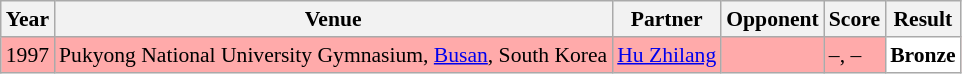<table class="sortable wikitable" style="font-size: 90%;">
<tr>
<th>Year</th>
<th>Venue</th>
<th>Partner</th>
<th>Opponent</th>
<th>Score</th>
<th>Result</th>
</tr>
<tr style="background:#FFAAAA">
<td align="center">1997</td>
<td align="left">Pukyong National University Gymnasium, <a href='#'>Busan</a>, South Korea</td>
<td align="left"> <a href='#'>Hu Zhilang</a></td>
<td align="left"> <br> </td>
<td align="left">–, –</td>
<td style="text-align:left; background:white"> <strong>Bronze</strong></td>
</tr>
</table>
